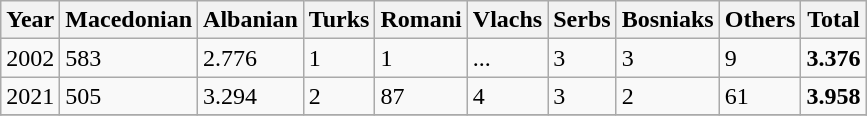<table class="wikitable">
<tr>
<th>Year</th>
<th>Macedonian</th>
<th>Albanian</th>
<th>Turks</th>
<th>Romani</th>
<th>Vlachs</th>
<th>Serbs</th>
<th>Bosniaks</th>
<th><abbr>Others</abbr></th>
<th>Total</th>
</tr>
<tr>
<td>2002</td>
<td>583</td>
<td>2.776</td>
<td>1</td>
<td>1</td>
<td>...</td>
<td>3</td>
<td>3</td>
<td>9</td>
<td><strong>3.376</strong></td>
</tr>
<tr>
<td>2021</td>
<td>505</td>
<td>3.294</td>
<td>2</td>
<td>87</td>
<td>4</td>
<td>3</td>
<td>2</td>
<td>61</td>
<td><strong>3.958</strong></td>
</tr>
<tr>
</tr>
</table>
